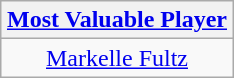<table class=wikitable style="text-align:center; margin:auto">
<tr>
<th><a href='#'>Most Valuable Player</a></th>
</tr>
<tr>
<td> <a href='#'>Markelle Fultz</a></td>
</tr>
</table>
